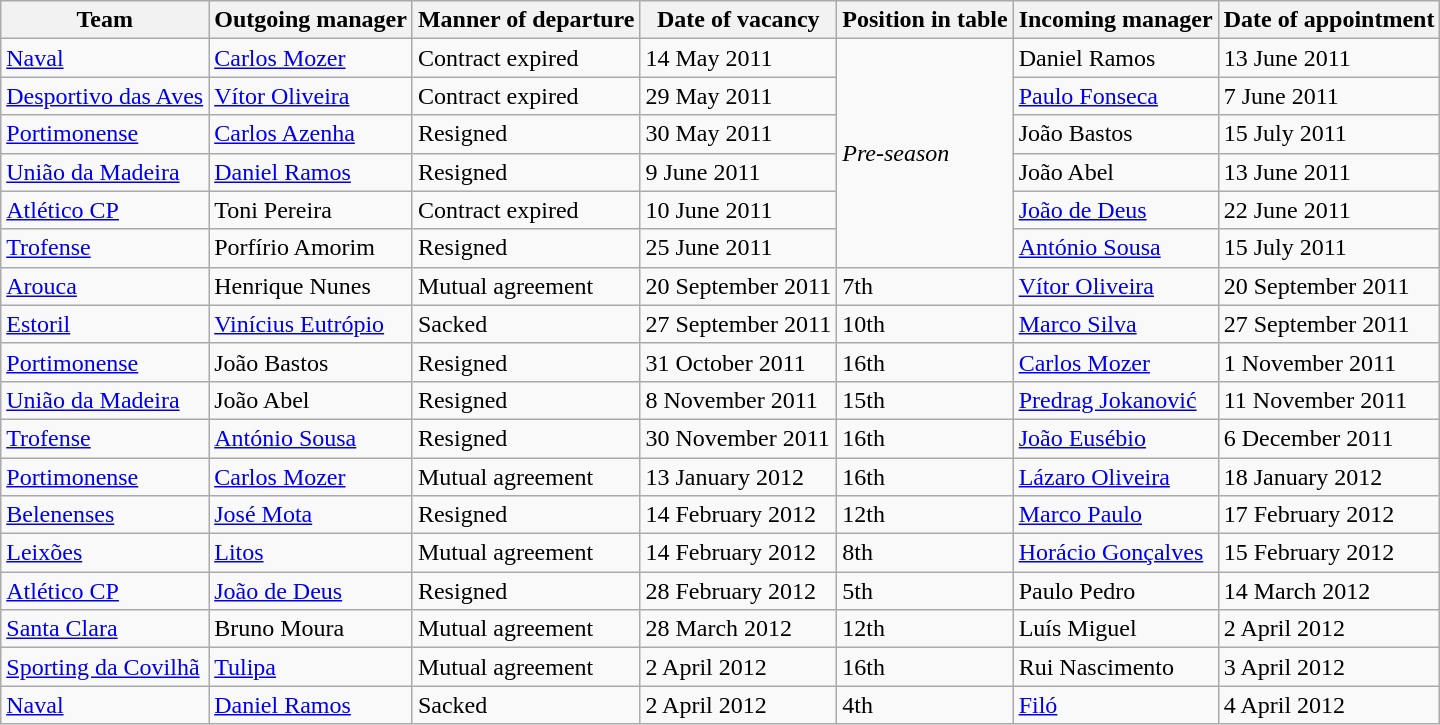<table class="wikitable sortable">
<tr>
<th>Team</th>
<th>Outgoing manager</th>
<th>Manner of departure</th>
<th>Date of vacancy</th>
<th>Position in table</th>
<th>Incoming manager</th>
<th>Date of appointment</th>
</tr>
<tr>
<td><a href='#'>Naval</a></td>
<td> <a href='#'>Carlos Mozer</a></td>
<td>Contract expired</td>
<td>14 May 2011</td>
<td rowspan=6><em>Pre-season</em></td>
<td> Daniel Ramos</td>
<td>13 June 2011</td>
</tr>
<tr>
<td><a href='#'>Desportivo das Aves</a></td>
<td> <a href='#'>Vítor Oliveira</a></td>
<td>Contract expired</td>
<td>29 May 2011</td>
<td> <a href='#'>Paulo Fonseca</a></td>
<td>7 June 2011</td>
</tr>
<tr>
<td><a href='#'>Portimonense</a></td>
<td> <a href='#'>Carlos Azenha</a></td>
<td>Resigned</td>
<td>30 May 2011</td>
<td> João Bastos</td>
<td>15 July 2011</td>
</tr>
<tr>
<td><a href='#'>União da Madeira</a></td>
<td> <a href='#'>Daniel Ramos</a></td>
<td>Resigned</td>
<td>9 June 2011</td>
<td> João Abel</td>
<td>13 June 2011</td>
</tr>
<tr>
<td><a href='#'>Atlético CP</a></td>
<td> Toni Pereira</td>
<td>Contract expired</td>
<td>10 June 2011</td>
<td> <a href='#'>João de Deus</a></td>
<td>22 June 2011</td>
</tr>
<tr>
<td><a href='#'>Trofense</a></td>
<td> Porfírio Amorim</td>
<td>Resigned</td>
<td>25 June 2011</td>
<td> <a href='#'>António Sousa</a></td>
<td>15 July 2011</td>
</tr>
<tr>
<td><a href='#'>Arouca</a></td>
<td> Henrique Nunes</td>
<td>Mutual agreement</td>
<td>20 September 2011</td>
<td>7th</td>
<td> <a href='#'>Vítor Oliveira</a></td>
<td>20 September 2011</td>
</tr>
<tr>
<td><a href='#'>Estoril</a></td>
<td> <a href='#'>Vinícius Eutrópio</a></td>
<td>Sacked</td>
<td>27 September 2011</td>
<td>10th</td>
<td> <a href='#'>Marco Silva</a></td>
<td>27 September 2011</td>
</tr>
<tr>
<td><a href='#'>Portimonense</a></td>
<td> João Bastos</td>
<td>Resigned</td>
<td>31 October 2011</td>
<td>16th</td>
<td> <a href='#'>Carlos Mozer</a></td>
<td>1 November 2011</td>
</tr>
<tr>
<td><a href='#'>União da Madeira</a></td>
<td> João Abel</td>
<td>Resigned</td>
<td>8 November 2011</td>
<td>15th</td>
<td> <a href='#'>Predrag Jokanović</a></td>
<td>11 November 2011</td>
</tr>
<tr>
<td><a href='#'>Trofense</a></td>
<td> <a href='#'>António Sousa</a></td>
<td>Resigned</td>
<td>30 November 2011</td>
<td>16th</td>
<td> <a href='#'>João Eusébio</a></td>
<td>6 December 2011</td>
</tr>
<tr>
<td><a href='#'>Portimonense</a></td>
<td> <a href='#'>Carlos Mozer</a></td>
<td>Mutual agreement</td>
<td>13 January 2012</td>
<td>16th</td>
<td> <a href='#'>Lázaro Oliveira</a></td>
<td>18 January 2012</td>
</tr>
<tr>
<td><a href='#'>Belenenses</a></td>
<td> <a href='#'>José Mota</a></td>
<td>Resigned</td>
<td>14 February 2012</td>
<td>12th</td>
<td> <a href='#'>Marco Paulo</a></td>
<td>17 February 2012</td>
</tr>
<tr>
<td><a href='#'>Leixões</a></td>
<td> <a href='#'>Litos</a></td>
<td>Mutual agreement</td>
<td>14 February 2012</td>
<td>8th</td>
<td> <a href='#'>Horácio Gonçalves</a></td>
<td>15 February 2012</td>
</tr>
<tr>
<td><a href='#'>Atlético CP</a></td>
<td> <a href='#'>João de Deus</a></td>
<td>Resigned</td>
<td>28 February 2012</td>
<td>5th</td>
<td> Paulo Pedro</td>
<td>14 March 2012</td>
</tr>
<tr>
<td><a href='#'>Santa Clara</a></td>
<td> Bruno Moura</td>
<td>Mutual agreement</td>
<td>28 March 2012</td>
<td>12th</td>
<td> Luís Miguel</td>
<td>2 April 2012</td>
</tr>
<tr>
<td><a href='#'>Sporting da Covilhã</a></td>
<td> <a href='#'>Tulipa</a></td>
<td>Mutual agreement</td>
<td>2 April 2012</td>
<td>16th</td>
<td> Rui Nascimento</td>
<td>3 April 2012</td>
</tr>
<tr>
<td><a href='#'>Naval</a></td>
<td> <a href='#'>Daniel Ramos</a></td>
<td>Sacked</td>
<td>2 April 2012</td>
<td>4th</td>
<td> <a href='#'>Filó</a></td>
<td>4 April 2012</td>
</tr>
</table>
